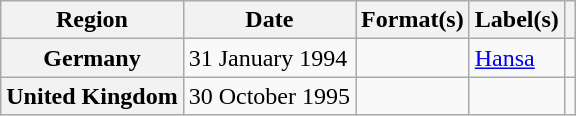<table class="wikitable plainrowheaders">
<tr>
<th scope="col">Region</th>
<th scope="col">Date</th>
<th scope="col">Format(s)</th>
<th scope="col">Label(s)</th>
<th scope="col"></th>
</tr>
<tr>
<th scope="row">Germany</th>
<td>31 January 1994</td>
<td></td>
<td><a href='#'>Hansa</a></td>
<td></td>
</tr>
<tr>
<th scope="row">United Kingdom</th>
<td>30 October 1995</td>
<td></td>
<td></td>
<td></td>
</tr>
</table>
